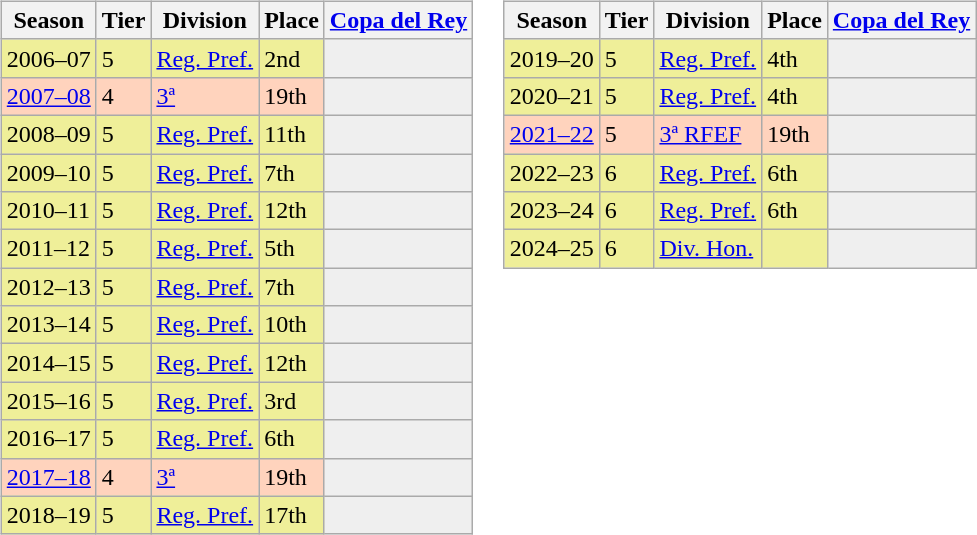<table>
<tr>
<td valign="top" width=0%><br><table class="wikitable">
<tr style="background:#f0f6fa;">
<th>Season</th>
<th>Tier</th>
<th>Division</th>
<th>Place</th>
<th><a href='#'>Copa del Rey</a></th>
</tr>
<tr>
<td style="background:#EFEF99;">2006–07</td>
<td style="background:#EFEF99;">5</td>
<td style="background:#EFEF99;"><a href='#'>Reg. Pref.</a></td>
<td style="background:#EFEF99;">2nd</td>
<th style="background:#efefef;"></th>
</tr>
<tr>
<td style="background:#FFD3BD;"><a href='#'>2007–08</a></td>
<td style="background:#FFD3BD;">4</td>
<td style="background:#FFD3BD;"><a href='#'>3ª</a></td>
<td style="background:#FFD3BD;">19th</td>
<th style="background:#efefef;"></th>
</tr>
<tr>
<td style="background:#EFEF99;">2008–09</td>
<td style="background:#EFEF99;">5</td>
<td style="background:#EFEF99;"><a href='#'>Reg. Pref.</a></td>
<td style="background:#EFEF99;">11th</td>
<th style="background:#efefef;"></th>
</tr>
<tr>
<td style="background:#EFEF99;">2009–10</td>
<td style="background:#EFEF99;">5</td>
<td style="background:#EFEF99;"><a href='#'>Reg. Pref.</a></td>
<td style="background:#EFEF99;">7th</td>
<th style="background:#efefef;"></th>
</tr>
<tr>
<td style="background:#EFEF99;">2010–11</td>
<td style="background:#EFEF99;">5</td>
<td style="background:#EFEF99;"><a href='#'>Reg. Pref.</a></td>
<td style="background:#EFEF99;">12th</td>
<th style="background:#efefef;"></th>
</tr>
<tr>
<td style="background:#EFEF99;">2011–12</td>
<td style="background:#EFEF99;">5</td>
<td style="background:#EFEF99;"><a href='#'>Reg. Pref.</a></td>
<td style="background:#EFEF99;">5th</td>
<th style="background:#efefef;"></th>
</tr>
<tr>
<td style="background:#EFEF99;">2012–13</td>
<td style="background:#EFEF99;">5</td>
<td style="background:#EFEF99;"><a href='#'>Reg. Pref.</a></td>
<td style="background:#EFEF99;">7th</td>
<th style="background:#efefef;"></th>
</tr>
<tr>
<td style="background:#EFEF99;">2013–14</td>
<td style="background:#EFEF99;">5</td>
<td style="background:#EFEF99;"><a href='#'>Reg. Pref.</a></td>
<td style="background:#EFEF99;">10th</td>
<th style="background:#efefef;"></th>
</tr>
<tr>
<td style="background:#EFEF99;">2014–15</td>
<td style="background:#EFEF99;">5</td>
<td style="background:#EFEF99;"><a href='#'>Reg. Pref.</a></td>
<td style="background:#EFEF99;">12th</td>
<th style="background:#efefef;"></th>
</tr>
<tr>
<td style="background:#EFEF99;">2015–16</td>
<td style="background:#EFEF99;">5</td>
<td style="background:#EFEF99;"><a href='#'>Reg. Pref.</a></td>
<td style="background:#EFEF99;">3rd</td>
<th style="background:#efefef;"></th>
</tr>
<tr>
<td style="background:#EFEF99;">2016–17</td>
<td style="background:#EFEF99;">5</td>
<td style="background:#EFEF99;"><a href='#'>Reg. Pref.</a></td>
<td style="background:#EFEF99;">6th</td>
<th style="background:#efefef;"></th>
</tr>
<tr>
<td style="background:#FFD3BD;"><a href='#'>2017–18</a></td>
<td style="background:#FFD3BD;">4</td>
<td style="background:#FFD3BD;"><a href='#'>3ª</a></td>
<td style="background:#FFD3BD;">19th</td>
<th style="background:#efefef;"></th>
</tr>
<tr>
<td style="background:#EFEF99;">2018–19</td>
<td style="background:#EFEF99;">5</td>
<td style="background:#EFEF99;"><a href='#'>Reg. Pref.</a></td>
<td style="background:#EFEF99;">17th</td>
<th style="background:#efefef;"></th>
</tr>
</table>
</td>
<td valign="top" width=0%><br><table class="wikitable">
<tr style="background:#f0f6fa;">
<th>Season</th>
<th>Tier</th>
<th>Division</th>
<th>Place</th>
<th><a href='#'>Copa del Rey</a></th>
</tr>
<tr>
<td style="background:#EFEF99;">2019–20</td>
<td style="background:#EFEF99;">5</td>
<td style="background:#EFEF99;"><a href='#'>Reg. Pref.</a></td>
<td style="background:#EFEF99;">4th</td>
<th style="background:#efefef;"></th>
</tr>
<tr>
<td style="background:#EFEF99;">2020–21</td>
<td style="background:#EFEF99;">5</td>
<td style="background:#EFEF99;"><a href='#'>Reg. Pref.</a></td>
<td style="background:#EFEF99;">4th</td>
<th style="background:#efefef;"></th>
</tr>
<tr>
<td style="background:#FFD3BD;"><a href='#'>2021–22</a></td>
<td style="background:#FFD3BD;">5</td>
<td style="background:#FFD3BD;"><a href='#'>3ª RFEF</a></td>
<td style="background:#FFD3BD;">19th</td>
<th style="background:#efefef;"></th>
</tr>
<tr>
<td style="background:#EFEF99;">2022–23</td>
<td style="background:#EFEF99;">6</td>
<td style="background:#EFEF99;"><a href='#'>Reg. Pref.</a></td>
<td style="background:#EFEF99;">6th</td>
<th style="background:#efefef;"></th>
</tr>
<tr>
<td style="background:#EFEF99;">2023–24</td>
<td style="background:#EFEF99;">6</td>
<td style="background:#EFEF99;"><a href='#'>Reg. Pref.</a></td>
<td style="background:#EFEF99;">6th</td>
<th style="background:#efefef;"></th>
</tr>
<tr>
<td style="background:#EFEF99;">2024–25</td>
<td style="background:#EFEF99;">6</td>
<td style="background:#EFEF99;"><a href='#'>Div. Hon.</a></td>
<td style="background:#EFEF99;"></td>
<th style="background:#efefef;"></th>
</tr>
</table>
</td>
</tr>
</table>
